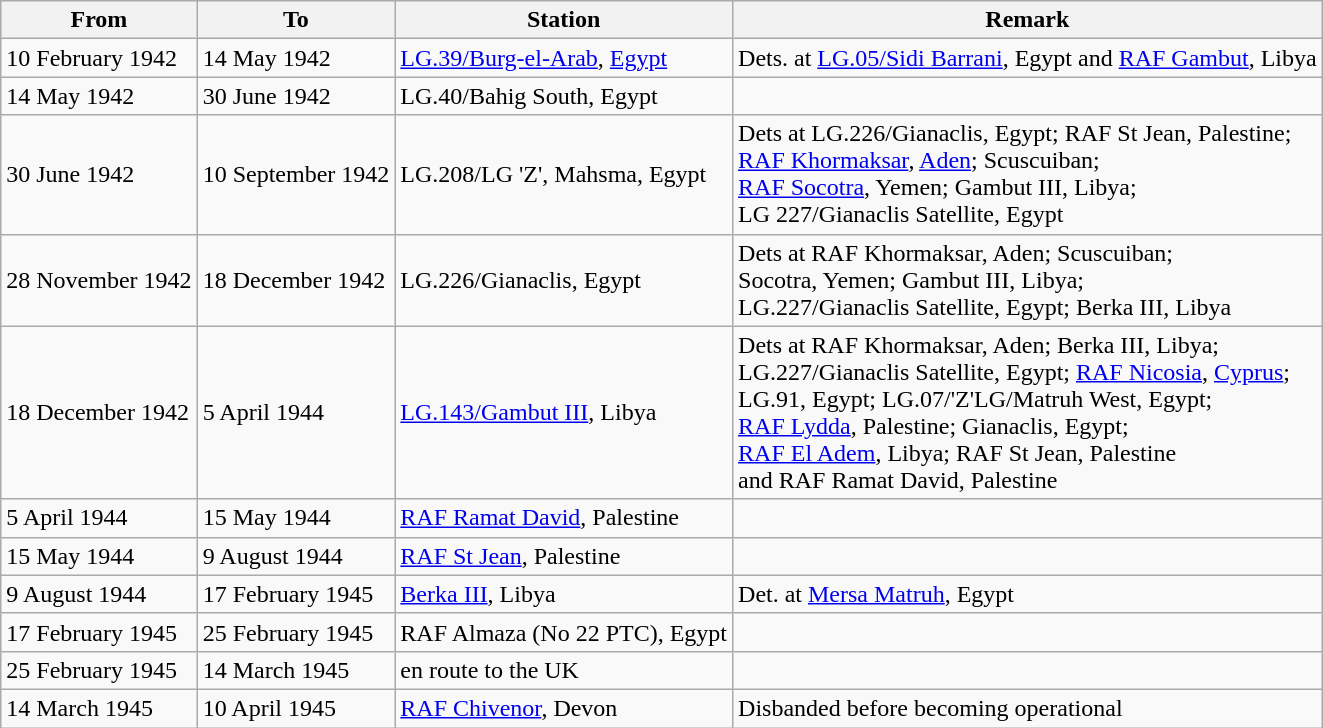<table class="wikitable">
<tr>
<th>From</th>
<th>To</th>
<th>Station</th>
<th>Remark</th>
</tr>
<tr>
<td>10 February 1942</td>
<td>14 May 1942</td>
<td><a href='#'>LG.39/Burg-el-Arab</a>, <a href='#'>Egypt</a></td>
<td>Dets. at <a href='#'>LG.05/Sidi Barrani</a>, Egypt and <a href='#'>RAF Gambut</a>, Libya</td>
</tr>
<tr>
<td>14 May 1942</td>
<td>30 June 1942</td>
<td>LG.40/Bahig South, Egypt</td>
<td></td>
</tr>
<tr>
<td>30 June 1942</td>
<td>10 September 1942</td>
<td>LG.208/LG 'Z', Mahsma, Egypt</td>
<td>Dets at LG.226/Gianaclis, Egypt; RAF St Jean, Palestine;<br> <a href='#'>RAF Khormaksar</a>, <a href='#'>Aden</a>; Scuscuiban;<br> <a href='#'>RAF Socotra</a>, Yemen; Gambut III, Libya;<br> LG 227/Gianaclis Satellite, Egypt</td>
</tr>
<tr>
<td>28 November 1942</td>
<td>18 December 1942</td>
<td>LG.226/Gianaclis, Egypt</td>
<td>Dets at RAF Khormaksar, Aden; Scuscuiban;<br> Socotra, Yemen; Gambut III, Libya;<br> LG.227/Gianaclis Satellite, Egypt; Berka III, Libya</td>
</tr>
<tr>
<td>18 December 1942</td>
<td>5 April 1944</td>
<td><a href='#'>LG.143/Gambut III</a>, Libya</td>
<td>Dets at RAF Khormaksar, Aden; Berka III, Libya;<br> LG.227/Gianaclis Satellite, Egypt; <a href='#'>RAF Nicosia</a>, <a href='#'>Cyprus</a>;<br> LG.91, Egypt; LG.07/'Z'LG/Matruh West, Egypt;<br> <a href='#'>RAF Lydda</a>, Palestine; Gianaclis, Egypt;<br> <a href='#'>RAF El Adem</a>, Libya; RAF St Jean, Palestine<br> and RAF Ramat David, Palestine</td>
</tr>
<tr>
<td>5 April 1944</td>
<td>15 May 1944</td>
<td><a href='#'>RAF Ramat David</a>, Palestine</td>
<td></td>
</tr>
<tr>
<td>15 May 1944</td>
<td>9 August 1944</td>
<td><a href='#'>RAF St Jean</a>, Palestine</td>
<td></td>
</tr>
<tr>
<td>9 August 1944</td>
<td>17 February 1945</td>
<td><a href='#'>Berka III</a>, Libya</td>
<td>Det. at <a href='#'>Mersa Matruh</a>, Egypt</td>
</tr>
<tr>
<td>17 February 1945</td>
<td>25 February 1945</td>
<td>RAF Almaza (No 22 PTC), Egypt</td>
<td></td>
</tr>
<tr>
<td>25 February 1945</td>
<td>14 March 1945</td>
<td>en route to the UK</td>
<td></td>
</tr>
<tr>
<td>14 March 1945</td>
<td>10 April 1945</td>
<td><a href='#'>RAF Chivenor</a>, Devon</td>
<td>Disbanded before becoming operational</td>
</tr>
</table>
